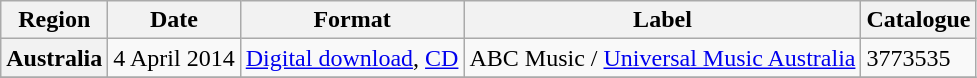<table class="wikitable plainrowheaders">
<tr>
<th scope="col">Region</th>
<th scope="col">Date</th>
<th scope="col">Format</th>
<th scope="col">Label</th>
<th scope="col">Catalogue</th>
</tr>
<tr>
<th scope="row">Australia</th>
<td>4 April 2014</td>
<td><a href='#'>Digital download</a>, <a href='#'>CD</a></td>
<td>ABC Music / <a href='#'>Universal Music Australia</a></td>
<td>3773535</td>
</tr>
<tr>
</tr>
</table>
